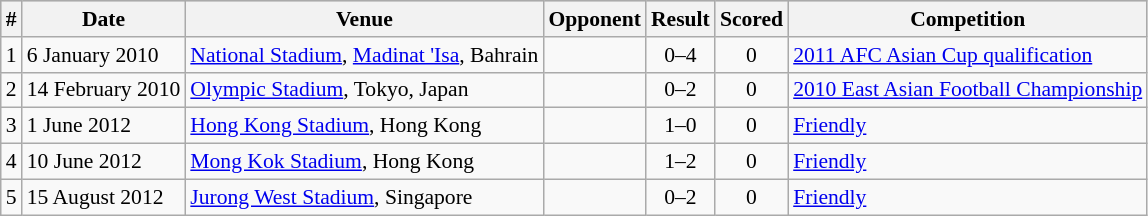<table class="wikitable" style="font-size:90%; text-align: left;">
<tr bgcolor="#CCCCCC" align="center">
<th>#</th>
<th>Date</th>
<th>Venue</th>
<th>Opponent</th>
<th>Result</th>
<th>Scored</th>
<th>Competition</th>
</tr>
<tr>
<td>1</td>
<td>6 January 2010</td>
<td><a href='#'>National Stadium</a>, <a href='#'>Madinat 'Isa</a>, Bahrain</td>
<td></td>
<td align=center>0–4</td>
<td align=center>0</td>
<td><a href='#'>2011 AFC Asian Cup qualification</a></td>
</tr>
<tr>
<td>2</td>
<td>14 February 2010</td>
<td><a href='#'>Olympic Stadium</a>, Tokyo, Japan</td>
<td></td>
<td align=center>0–2</td>
<td align=center>0</td>
<td><a href='#'>2010 East Asian Football Championship</a></td>
</tr>
<tr>
<td>3</td>
<td>1 June 2012</td>
<td><a href='#'>Hong Kong Stadium</a>, Hong Kong</td>
<td></td>
<td align=center>1–0</td>
<td align=center>0</td>
<td><a href='#'>Friendly</a></td>
</tr>
<tr>
<td>4</td>
<td>10 June 2012</td>
<td><a href='#'>Mong Kok Stadium</a>, Hong Kong</td>
<td></td>
<td align=center>1–2</td>
<td align=center>0</td>
<td><a href='#'>Friendly</a></td>
</tr>
<tr>
<td>5</td>
<td>15 August 2012</td>
<td><a href='#'>Jurong West Stadium</a>, Singapore</td>
<td></td>
<td align=center>0–2</td>
<td align=center>0</td>
<td><a href='#'>Friendly</a></td>
</tr>
</table>
